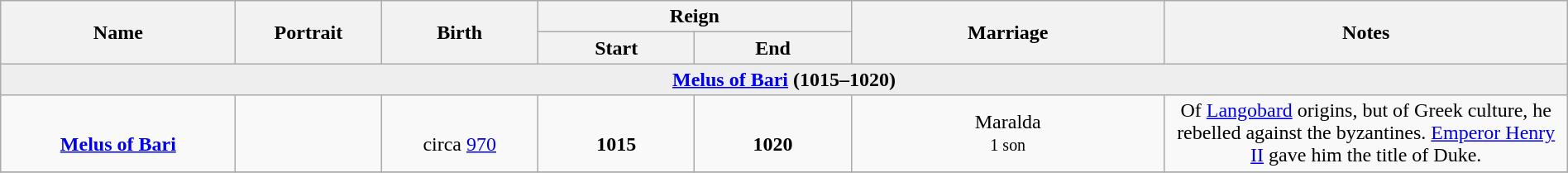<table class="wikitable" style="text-align:center" width=100%>
<tr>
<th rowspan=2 width=15%>Name</th>
<th rowspan=2 width=110px>Portrait</th>
<th rowspan=2 width=10%>Birth</th>
<th colspan=2>Reign</th>
<th rowspan=2 width=20%>Marriage</th>
<th rowspan=2>Notes</th>
</tr>
<tr>
<th width=10%>Start</th>
<th width=10%>End</th>
</tr>
<tr style="background:#eeeeee">
<td colspan=7><strong><span><a href='#'>Melus of Bari</a> (1015–1020)</span></strong></td>
</tr>
<tr>
<td><br><strong><a href='#'>Melus of Bari</a></strong><br></td>
<td></td>
<td><br>circa <a href='#'>970</a></td>
<td><br><strong>1015</strong></td>
<td><br><strong>1020</strong></td>
<td>Maralda<br><small>1 son</small></td>
<td>Of <a href='#'>Langobard</a> origins, but of Greek culture, he rebelled against the byzantines. <a href='#'>Emperor Henry II</a> gave him the title of Duke.</td>
</tr>
<tr>
</tr>
</table>
